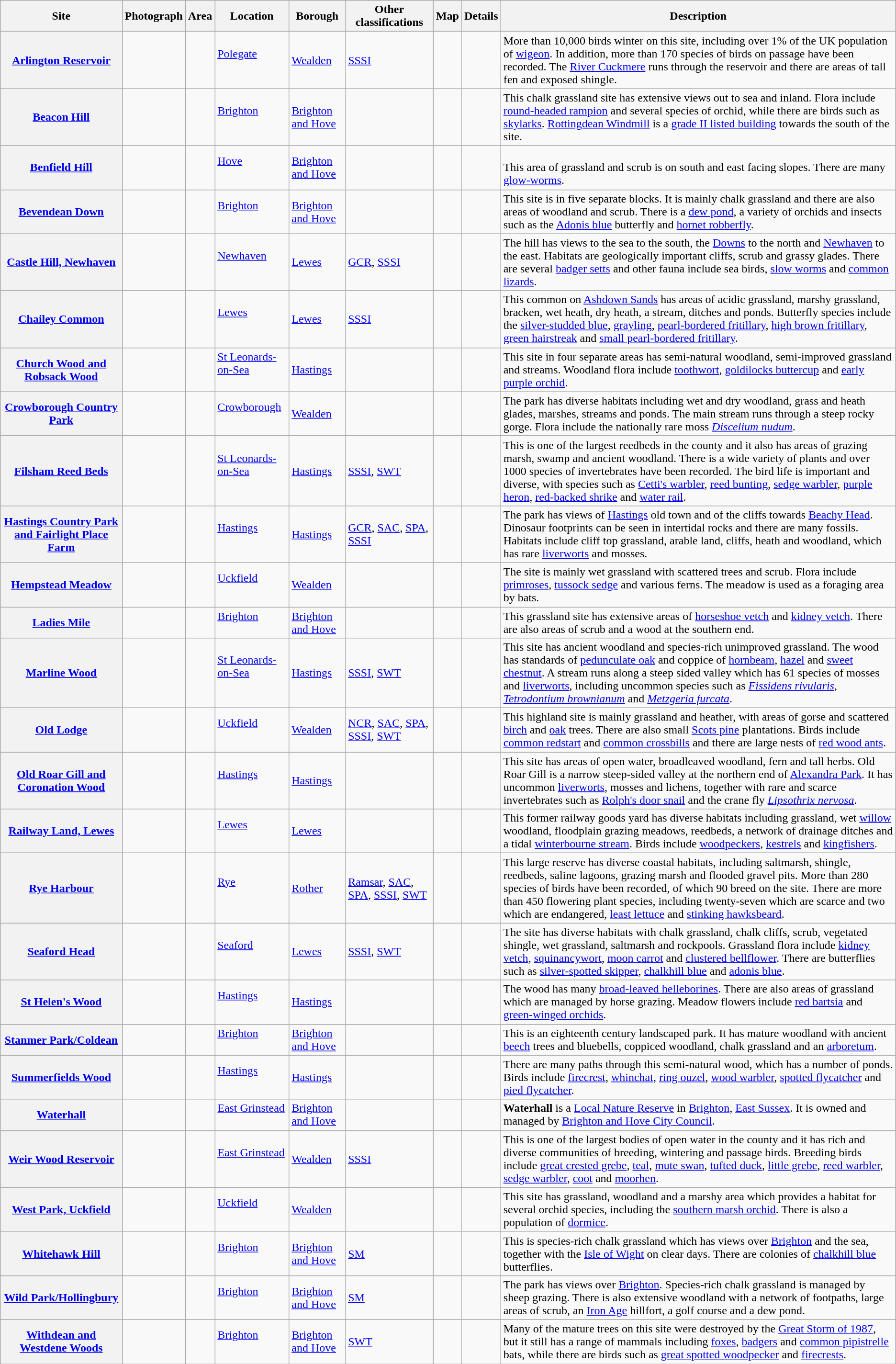<table class="wikitable sortable plainrowheaders">
<tr>
<th scope="col">Site</th>
<th scope="col" class="unsortable">Photograph</th>
<th scope="col" data-sort-type="number">Area</th>
<th scope="col">Location</th>
<th scope="col">Borough</th>
<th scope="col">Other classifications</th>
<th scope="col" class="unsortable">Map</th>
<th scope="col" class="unsortable">Details</th>
<th scope="col" class="unsortable">Description</th>
</tr>
<tr>
<th scope="row"><a href='#'>Arlington Reservoir</a></th>
<td></td>
<td><small> </small></td>
<td><a href='#'>Polegate</a><br> <br> </td>
<td><a href='#'>Wealden</a></td>
<td><a href='#'>SSSI</a></td>
<td></td>
<td></td>
<td>More than 10,000 birds winter on this site, including over 1% of the UK population of <a href='#'>wigeon</a>. In addition, more than 170 species of birds on passage have been recorded. The <a href='#'>River Cuckmere</a> runs through the reservoir and there are areas of tall fen and exposed shingle.</td>
</tr>
<tr>
<th scope="row"><a href='#'>Beacon Hill</a></th>
<td></td>
<td><small> </small></td>
<td><a href='#'>Brighton</a><br> <br> </td>
<td><a href='#'>Brighton and Hove</a></td>
<td></td>
<td></td>
<td></td>
<td>This chalk grassland site has extensive views out to sea and inland. Flora include <a href='#'>round-headed rampion</a> and several species of orchid, while there are birds such as <a href='#'>skylarks</a>. <a href='#'>Rottingdean Windmill</a> is a <a href='#'>grade II listed building</a> towards the south of the site.</td>
</tr>
<tr>
<th scope="row"><a href='#'>Benfield Hill</a></th>
<td></td>
<td><small> </small></td>
<td><a href='#'>Hove</a><br> <br> </td>
<td><a href='#'>Brighton and Hove</a></td>
<td></td>
<td></td>
<td></td>
<td><br>This area of grassland and scrub is on south and east facing slopes. There are many <a href='#'>glow-worms</a>.</td>
</tr>
<tr>
<th scope="row"><a href='#'>Bevendean Down</a></th>
<td></td>
<td><small> </small></td>
<td><a href='#'>Brighton</a><br> <br> </td>
<td><a href='#'>Brighton and Hove</a></td>
<td></td>
<td></td>
<td></td>
<td>This site is in five separate blocks. It is mainly chalk grassland and there are also areas of woodland and scrub. There is a <a href='#'>dew pond</a>, a variety of orchids and insects such as the <a href='#'>Adonis blue</a> butterfly and <a href='#'>hornet robberfly</a>.</td>
</tr>
<tr>
<th scope="row"><a href='#'>Castle Hill, Newhaven</a></th>
<td></td>
<td><small> </small></td>
<td><a href='#'>Newhaven</a><br> <br> </td>
<td><a href='#'>Lewes</a></td>
<td><a href='#'>GCR</a>,  <a href='#'>SSSI</a></td>
<td></td>
<td></td>
<td>The hill has views to the sea to the south, the <a href='#'>Downs</a> to the north and <a href='#'>Newhaven</a> to the east. Habitats are geologically important cliffs, scrub and grassy glades. There are several <a href='#'>badger setts</a> and other fauna include sea birds, <a href='#'>slow worms</a> and <a href='#'>common lizards</a>.</td>
</tr>
<tr>
<th scope="row"><a href='#'>Chailey Common</a></th>
<td></td>
<td><small> </small></td>
<td><a href='#'>Lewes</a><br> <br> </td>
<td><a href='#'>Lewes</a></td>
<td><a href='#'>SSSI</a></td>
<td></td>
<td></td>
<td>This common on <a href='#'>Ashdown Sands</a> has areas of acidic grassland, marshy grassland, bracken, wet heath, dry heath, a stream, ditches and ponds. Butterfly species include the <a href='#'>silver-studded blue</a>, <a href='#'>grayling</a>, <a href='#'>pearl-bordered fritillary</a>, <a href='#'>high brown fritillary</a>, <a href='#'>green hairstreak</a> and <a href='#'>small pearl-bordered fritillary</a>.</td>
</tr>
<tr>
<th scope="row"><a href='#'>Church Wood and Robsack Wood</a></th>
<td></td>
<td><small> </small></td>
<td><a href='#'>St Leonards-on-Sea</a><br> <br> </td>
<td><a href='#'>Hastings</a></td>
<td></td>
<td></td>
<td></td>
<td>This site in four separate areas has semi-natural woodland, semi-improved grassland and streams. Woodland flora include <a href='#'>toothwort</a>, <a href='#'>goldilocks buttercup</a> and <a href='#'>early purple orchid</a>.</td>
</tr>
<tr>
<th scope="row"><a href='#'>Crowborough Country Park</a></th>
<td></td>
<td><small> </small></td>
<td><a href='#'>Crowborough</a><br> <br> </td>
<td><a href='#'>Wealden</a></td>
<td></td>
<td></td>
<td></td>
<td>The park has diverse habitats including wet and dry woodland, grass and heath glades, marshes, streams and ponds. The main stream runs through a steep rocky gorge. Flora include the nationally rare moss <em><a href='#'>Discelium nudum</a></em>.</td>
</tr>
<tr>
<th scope="row"><a href='#'>Filsham Reed Beds</a></th>
<td></td>
<td><small> </small></td>
<td><a href='#'>St Leonards-on-Sea</a><br> <br> </td>
<td><a href='#'>Hastings</a></td>
<td><a href='#'>SSSI</a>,  <a href='#'>SWT</a></td>
<td></td>
<td></td>
<td>This is one of the largest reedbeds in the county and it also has areas of grazing marsh, swamp and ancient woodland. There is a wide variety of plants and over 1000 species of invertebrates have been recorded. The bird life is important and diverse, with species such as <a href='#'>Cetti's warbler</a>, <a href='#'>reed bunting</a>, <a href='#'>sedge warbler</a>, <a href='#'>purple heron</a>, <a href='#'>red-backed shrike</a> and <a href='#'>water rail</a>.</td>
</tr>
<tr>
<th scope="row"><a href='#'>Hastings Country Park and Fairlight Place Farm</a></th>
<td></td>
<td><small> </small></td>
<td><a href='#'>Hastings</a><br> <br> </td>
<td><a href='#'>Hastings</a></td>
<td><a href='#'>GCR</a>, <a href='#'>SAC</a>, <a href='#'>SPA</a>,  <a href='#'>SSSI</a></td>
<td></td>
<td></td>
<td>The park has views of <a href='#'>Hastings</a> old town and of the cliffs towards <a href='#'>Beachy Head</a>.  Dinosaur footprints can be seen in intertidal rocks and there are many fossils. Habitats include cliff top grassland, arable land, cliffs, heath and woodland, which has rare <a href='#'>liverworts</a> and mosses.</td>
</tr>
<tr>
<th scope="row"><a href='#'>Hempstead Meadow</a></th>
<td></td>
<td><small> </small></td>
<td><a href='#'>Uckfield</a><br> <br> </td>
<td><a href='#'>Wealden</a></td>
<td></td>
<td></td>
<td></td>
<td>The site is mainly wet grassland with scattered trees and scrub. Flora include <a href='#'>primroses</a>, <a href='#'>tussock sedge</a> and various ferns. The meadow is used as a foraging area by bats.</td>
</tr>
<tr>
<th scope="row"><a href='#'>Ladies Mile</a></th>
<td></td>
<td><small> </small></td>
<td><a href='#'>Brighton</a><br> <br> </td>
<td><a href='#'>Brighton and Hove</a></td>
<td></td>
<td></td>
<td></td>
<td>This grassland site has extensive areas of <a href='#'>horseshoe vetch</a> and <a href='#'>kidney vetch</a>. There are also areas of scrub and a wood at the southern end.</td>
</tr>
<tr>
<th scope="row"><a href='#'>Marline Wood</a></th>
<td></td>
<td><small> </small></td>
<td><a href='#'>St Leonards-on-Sea</a><br> <br> </td>
<td><a href='#'>Hastings</a></td>
<td><a href='#'>SSSI</a>, <a href='#'>SWT</a></td>
<td></td>
<td></td>
<td>This site has ancient woodland and species-rich unimproved grassland. The wood has standards of <a href='#'>pedunculate oak</a> and coppice of <a href='#'>hornbeam</a>, <a href='#'>hazel</a> and <a href='#'>sweet chestnut</a>. A stream runs along a steep sided valley which has 61 species of mosses and <a href='#'>liverworts</a>, including uncommon species such as <em><a href='#'>Fissidens rivularis</a></em>, <em><a href='#'>Tetrodontium brownianum</a></em> and <em><a href='#'>Metzgeria furcata</a></em>.</td>
</tr>
<tr>
<th scope="row"><a href='#'>Old Lodge</a></th>
<td></td>
<td><small> </small></td>
<td><a href='#'>Uckfield</a><br> <br> </td>
<td><a href='#'>Wealden</a></td>
<td><a href='#'>NCR</a>, <a href='#'>SAC</a>,  <a href='#'>SPA</a>,  <a href='#'>SSSI</a>, <a href='#'>SWT</a></td>
<td></td>
<td></td>
<td>This highland site is mainly grassland and heather, with areas of gorse and scattered <a href='#'>birch</a> and <a href='#'>oak</a> trees. There are also small <a href='#'>Scots pine</a> plantations. Birds include <a href='#'>common redstart</a> and <a href='#'>common crossbills</a> and there are large nests of <a href='#'>red wood ants</a>.</td>
</tr>
<tr>
<th scope="row"><a href='#'>Old Roar Gill and Coronation Wood</a></th>
<td></td>
<td><small> </small></td>
<td><a href='#'>Hastings</a><br> <br> </td>
<td><a href='#'>Hastings</a></td>
<td></td>
<td></td>
<td></td>
<td>This site has areas of open water, broadleaved woodland, fern and tall herbs.  Old Roar Gill is a narrow steep-sided valley at the northern end of <a href='#'>Alexandra Park</a>. It has uncommon  <a href='#'>liverworts</a>, mosses and lichens, together with rare and scarce invertebrates such as <a href='#'>Rolph's door snail</a> and the crane fly <em><a href='#'>Lipsothrix nervosa</a></em>.</td>
</tr>
<tr>
<th scope="row"><a href='#'>Railway Land, Lewes</a></th>
<td></td>
<td><small> </small></td>
<td><a href='#'>Lewes</a><br> <br> </td>
<td><a href='#'>Lewes</a></td>
<td></td>
<td></td>
<td></td>
<td>This former railway goods yard has diverse habitats including grassland, wet <a href='#'>willow</a> woodland, floodplain grazing meadows, reedbeds, a network of drainage ditches and a tidal <a href='#'>winterbourne stream</a>. Birds include <a href='#'>woodpeckers</a>, <a href='#'>kestrels</a> and <a href='#'>kingfishers</a>.</td>
</tr>
<tr>
<th scope="row"><a href='#'>Rye Harbour</a></th>
<td></td>
<td><small> </small></td>
<td><a href='#'>Rye</a><br> <br> </td>
<td><a href='#'>Rother</a></td>
<td><a href='#'>Ramsar</a>, <a href='#'>SAC</a>, <a href='#'>SPA</a>,  <a href='#'>SSSI</a>, <a href='#'>SWT</a></td>
<td></td>
<td></td>
<td>This large reserve has diverse coastal habitats, including saltmarsh, shingle, reedbeds, saline lagoons, grazing marsh and flooded gravel pits.  More than 280 species of birds have been recorded, of which 90 breed on the site. There are more than 450 flowering plant species, including twenty-seven which are scarce and two which are endangered, <a href='#'>least lettuce</a> and <a href='#'>stinking hawksbeard</a>.</td>
</tr>
<tr>
<th scope="row"><a href='#'>Seaford Head</a></th>
<td></td>
<td><small> </small></td>
<td><a href='#'>Seaford</a><br> <br> </td>
<td><a href='#'>Lewes</a></td>
<td><a href='#'>SSSI</a>, <a href='#'>SWT</a></td>
<td></td>
<td></td>
<td>The site has diverse habitats with chalk grassland, chalk cliffs, scrub, vegetated shingle, wet grassland, saltmarsh and rockpools. Grassland flora include <a href='#'>kidney vetch</a>, <a href='#'>squinancywort</a>, <a href='#'>moon carrot</a> and <a href='#'>clustered bellflower</a>. There are butterflies such as <a href='#'>silver-spotted skipper</a>, <a href='#'>chalkhill blue</a> and <a href='#'>adonis blue</a>.</td>
</tr>
<tr>
<th scope="row"><a href='#'>St Helen's Wood</a></th>
<td></td>
<td><small> </small></td>
<td><a href='#'>Hastings</a><br> <br> </td>
<td><a href='#'>Hastings</a></td>
<td></td>
<td></td>
<td></td>
<td>The wood has many <a href='#'>broad-leaved helleborines</a>. There are also areas of grassland which are managed by horse grazing. Meadow flowers include <a href='#'>red bartsia</a> and <a href='#'>green-winged orchids</a>.</td>
</tr>
<tr>
<th scope="row"><a href='#'>Stanmer Park/Coldean</a></th>
<td></td>
<td><small> </small></td>
<td><a href='#'>Brighton</a><br> <br> </td>
<td><a href='#'>Brighton and Hove</a></td>
<td></td>
<td></td>
<td></td>
<td>This is an eighteenth century landscaped park. It has mature woodland with ancient <a href='#'>beech</a> trees and bluebells, coppiced woodland, chalk grassland and an <a href='#'>arboretum</a>.</td>
</tr>
<tr>
<th scope="row"><a href='#'>Summerfields Wood</a></th>
<td></td>
<td><small> </small></td>
<td><a href='#'>Hastings</a><br> <br> </td>
<td><a href='#'>Hastings</a></td>
<td></td>
<td></td>
<td></td>
<td>There are many paths through this semi-natural wood, which has a number of ponds. Birds include <a href='#'>firecrest</a>, <a href='#'>whinchat</a>, <a href='#'>ring ouzel</a>, <a href='#'>wood warbler</a>, <a href='#'>spotted flycatcher</a> and <a href='#'>pied flycatcher</a>.</td>
</tr>
<tr>
<th scope="row"><a href='#'>Waterhall</a></th>
<td></td>
<td><small> </small></td>
<td><a href='#'>East Grinstead</a><br> <br> </td>
<td><a href='#'>Brighton and Hove</a></td>
<td></td>
<td></td>
<td></td>
<td><strong>Waterhall</strong> is a  <a href='#'>Local Nature Reserve</a> in <a href='#'>Brighton</a>, <a href='#'>East Sussex</a>. It is owned and managed by <a href='#'>Brighton and Hove City Council</a>.</td>
</tr>
<tr>
<th scope="row"><a href='#'>Weir Wood Reservoir</a></th>
<td></td>
<td><small> </small></td>
<td><a href='#'>East Grinstead</a><br> <br> </td>
<td><a href='#'>Wealden</a></td>
<td><a href='#'>SSSI</a></td>
<td></td>
<td></td>
<td>This is one of the largest bodies of open water in the county and it has rich and diverse communities of breeding, wintering and passage birds. Breeding birds include <a href='#'>great crested grebe</a>, <a href='#'>teal</a>, <a href='#'>mute swan</a>, <a href='#'>tufted duck</a>, <a href='#'>little grebe</a>, <a href='#'>reed warbler</a>, <a href='#'>sedge warbler</a>, <a href='#'>coot</a> and <a href='#'>moorhen</a>.</td>
</tr>
<tr>
<th scope="row"><a href='#'>West Park, Uckfield</a></th>
<td></td>
<td><small> </small></td>
<td><a href='#'>Uckfield</a><br> <br> </td>
<td><a href='#'>Wealden</a></td>
<td></td>
<td></td>
<td></td>
<td>This site has grassland, woodland and a marshy area which provides a habitat for several orchid species, including the <a href='#'>southern marsh orchid</a>. There is also a population of <a href='#'>dormice</a>.</td>
</tr>
<tr>
<th scope="row"><a href='#'>Whitehawk Hill</a></th>
<td></td>
<td><small> </small></td>
<td><a href='#'>Brighton</a><br> <br> </td>
<td><a href='#'>Brighton and Hove</a></td>
<td><a href='#'>SM</a></td>
<td></td>
<td></td>
<td>This is species-rich chalk grassland which has views over <a href='#'>Brighton</a> and the sea, together with the <a href='#'>Isle of Wight</a> on clear days. There are colonies of <a href='#'>chalkhill blue</a> butterflies.</td>
</tr>
<tr>
<th scope="row"><a href='#'>Wild Park/Hollingbury</a></th>
<td></td>
<td><small> </small></td>
<td><a href='#'>Brighton</a><br> <br> </td>
<td><a href='#'>Brighton and Hove</a></td>
<td><a href='#'>SM</a></td>
<td></td>
<td></td>
<td>The park has views over <a href='#'>Brighton</a>. Species-rich chalk grassland is managed by sheep grazing. There is also extensive woodland with a network of footpaths, large areas of scrub, an <a href='#'>Iron Age</a> hillfort, a golf course and a dew pond.</td>
</tr>
<tr>
<th scope="row"><a href='#'>Withdean and Westdene Woods</a></th>
<td></td>
<td><small> </small></td>
<td><a href='#'>Brighton</a><br> <br> </td>
<td><a href='#'>Brighton and Hove</a></td>
<td><a href='#'>SWT</a></td>
<td></td>
<td></td>
<td>Many of the mature trees on this site were destroyed by the <a href='#'>Great Storm of 1987</a>, but it still has a range of mammals including <a href='#'>foxes</a>, <a href='#'>badgers</a> and <a href='#'>common pipistrelle</a> bats, while there are birds such as <a href='#'>great spotted woodpecker</a> and <a href='#'>firecrests</a>.</td>
</tr>
</table>
